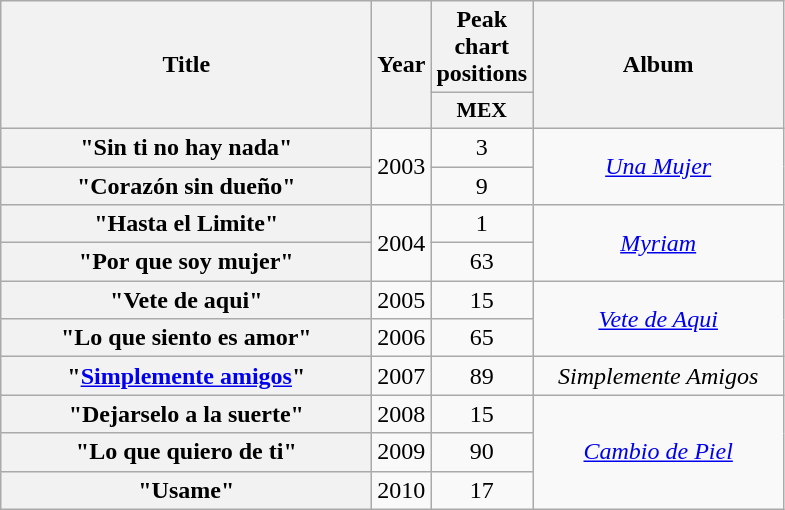<table class="wikitable plainrowheaders" style="text-align:center;">
<tr>
<th rowspan="2" scope="col" style="width:15em;">Title</th>
<th rowspan="2" scope="col" style="width:2em;">Year</th>
<th colspan="1">Peak chart positions</th>
<th rowspan="2" scope="col" style="width:10em;">Album</th>
</tr>
<tr>
<th scope="col" style="width:2.5em;font-size:90%;">MEX</th>
</tr>
<tr>
<th scope="row">"Sin ti no hay nada"</th>
<td rowspan="2">2003</td>
<td>3</td>
<td rowspan="2" style="text-align:center;"><em><a href='#'>Una Mujer</a></em></td>
</tr>
<tr>
<th scope="row">"Corazón sin dueño"</th>
<td>9</td>
</tr>
<tr>
<th scope="row">"Hasta el Limite"</th>
<td rowspan="2">2004</td>
<td>1</td>
<td rowspan="2" style="text-align:center;"><em><a href='#'>Myriam</a></em></td>
</tr>
<tr>
<th scope="row">"Por que soy mujer"</th>
<td>63</td>
</tr>
<tr>
<th scope="row">"Vete de aqui"</th>
<td>2005</td>
<td>15</td>
<td rowspan="2" style="text-align:center;"><em><a href='#'>Vete de Aqui</a></em></td>
</tr>
<tr>
<th scope="row">"Lo que siento es amor"</th>
<td>2006</td>
<td>65</td>
</tr>
<tr>
<th scope="row">"<a href='#'>Simplemente amigos</a>"</th>
<td>2007</td>
<td>89</td>
<td style="text-align:center;"><em>Simplemente Amigos</em></td>
</tr>
<tr>
<th scope="row">"Dejarselo a la suerte"</th>
<td>2008</td>
<td>15</td>
<td rowspan="3" style="text-align:center;"><em><a href='#'>Cambio de Piel</a></em></td>
</tr>
<tr>
<th scope="row">"Lo que quiero de ti"</th>
<td>2009</td>
<td>90</td>
</tr>
<tr>
<th scope="row">"Usame"</th>
<td>2010</td>
<td>17</td>
</tr>
</table>
